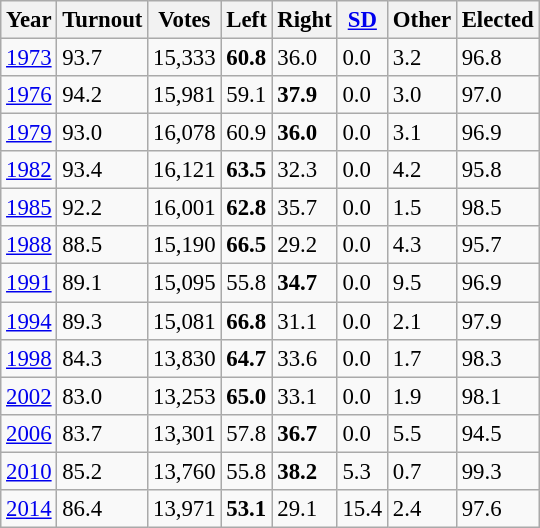<table class="wikitable sortable" style="font-size: 95%;">
<tr>
<th>Year</th>
<th>Turnout</th>
<th>Votes</th>
<th>Left</th>
<th>Right</th>
<th><a href='#'>SD</a></th>
<th>Other</th>
<th>Elected</th>
</tr>
<tr>
<td><a href='#'>1973</a></td>
<td>93.7</td>
<td>15,333</td>
<td><strong>60.8</strong></td>
<td>36.0</td>
<td>0.0</td>
<td>3.2</td>
<td>96.8</td>
</tr>
<tr>
<td><a href='#'>1976</a></td>
<td>94.2</td>
<td>15,981</td>
<td>59.1</td>
<td><strong>37.9</strong></td>
<td>0.0</td>
<td>3.0</td>
<td>97.0</td>
</tr>
<tr>
<td><a href='#'>1979</a></td>
<td>93.0</td>
<td>16,078</td>
<td>60.9</td>
<td><strong>36.0</strong></td>
<td>0.0</td>
<td>3.1</td>
<td>96.9</td>
</tr>
<tr>
<td><a href='#'>1982</a></td>
<td>93.4</td>
<td>16,121</td>
<td><strong>63.5</strong></td>
<td>32.3</td>
<td>0.0</td>
<td>4.2</td>
<td>95.8</td>
</tr>
<tr>
<td><a href='#'>1985</a></td>
<td>92.2</td>
<td>16,001</td>
<td><strong>62.8</strong></td>
<td>35.7</td>
<td>0.0</td>
<td>1.5</td>
<td>98.5</td>
</tr>
<tr>
<td><a href='#'>1988</a></td>
<td>88.5</td>
<td>15,190</td>
<td><strong>66.5</strong></td>
<td>29.2</td>
<td>0.0</td>
<td>4.3</td>
<td>95.7</td>
</tr>
<tr>
<td><a href='#'>1991</a></td>
<td>89.1</td>
<td>15,095</td>
<td>55.8</td>
<td><strong>34.7</strong></td>
<td>0.0</td>
<td>9.5</td>
<td>96.9</td>
</tr>
<tr>
<td><a href='#'>1994</a></td>
<td>89.3</td>
<td>15,081</td>
<td><strong>66.8</strong></td>
<td>31.1</td>
<td>0.0</td>
<td>2.1</td>
<td>97.9</td>
</tr>
<tr>
<td><a href='#'>1998</a></td>
<td>84.3</td>
<td>13,830</td>
<td><strong>64.7</strong></td>
<td>33.6</td>
<td>0.0</td>
<td>1.7</td>
<td>98.3</td>
</tr>
<tr>
<td><a href='#'>2002</a></td>
<td>83.0</td>
<td>13,253</td>
<td><strong>65.0</strong></td>
<td>33.1</td>
<td>0.0</td>
<td>1.9</td>
<td>98.1</td>
</tr>
<tr>
<td><a href='#'>2006</a></td>
<td>83.7</td>
<td>13,301</td>
<td>57.8</td>
<td><strong>36.7</strong></td>
<td>0.0</td>
<td>5.5</td>
<td>94.5</td>
</tr>
<tr>
<td><a href='#'>2010</a></td>
<td>85.2</td>
<td>13,760</td>
<td>55.8</td>
<td><strong>38.2</strong></td>
<td>5.3</td>
<td>0.7</td>
<td>99.3</td>
</tr>
<tr>
<td><a href='#'>2014</a></td>
<td>86.4</td>
<td>13,971</td>
<td><strong>53.1</strong></td>
<td>29.1</td>
<td>15.4</td>
<td>2.4</td>
<td>97.6</td>
</tr>
</table>
